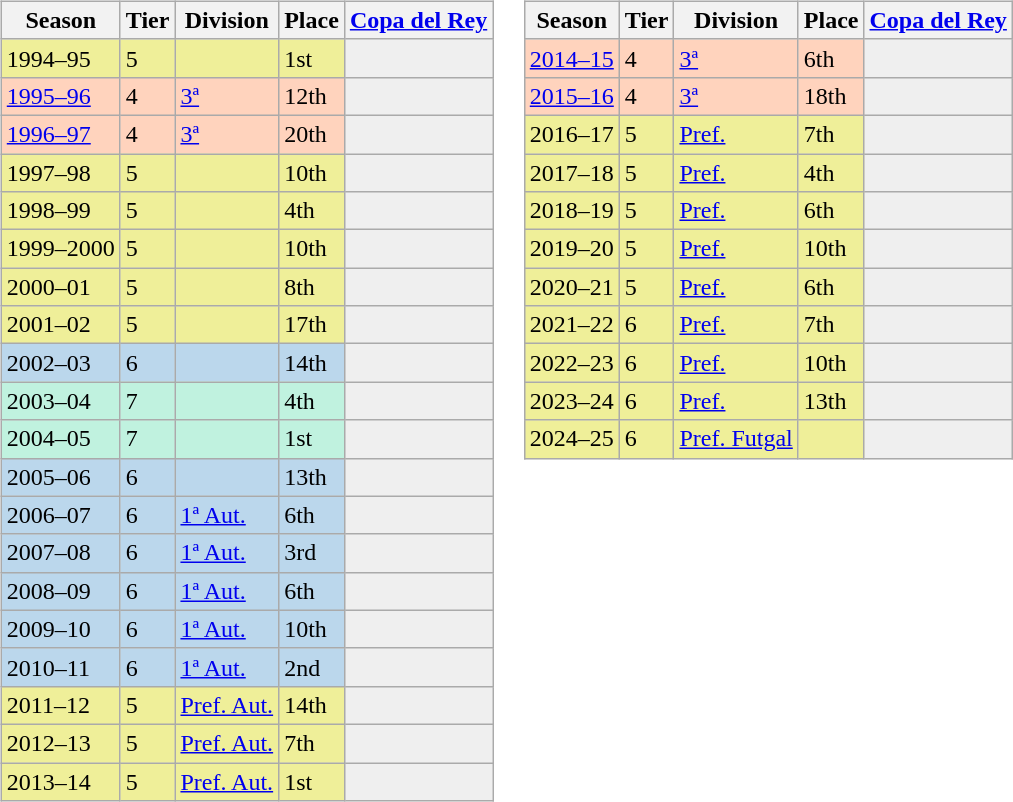<table>
<tr>
<td valign="top" width=0%><br><table class="wikitable">
<tr style="background:#f0f6fa;">
<th>Season</th>
<th>Tier</th>
<th>Division</th>
<th>Place</th>
<th><a href='#'>Copa del Rey</a></th>
</tr>
<tr>
<td style="background:#EFEF99;">1994–95</td>
<td style="background:#EFEF99;">5</td>
<td style="background:#EFEF99;"></td>
<td style="background:#EFEF99;">1st</td>
<td style="background:#efefef;"></td>
</tr>
<tr>
<td style="background:#FFD3BD;"><a href='#'>1995–96</a></td>
<td style="background:#FFD3BD;">4</td>
<td style="background:#FFD3BD;"><a href='#'>3ª</a></td>
<td style="background:#FFD3BD;">12th</td>
<td style="background:#efefef;"></td>
</tr>
<tr>
<td style="background:#FFD3BD;"><a href='#'>1996–97</a></td>
<td style="background:#FFD3BD;">4</td>
<td style="background:#FFD3BD;"><a href='#'>3ª</a></td>
<td style="background:#FFD3BD;">20th</td>
<td style="background:#efefef;"></td>
</tr>
<tr>
<td style="background:#EFEF99;">1997–98</td>
<td style="background:#EFEF99;">5</td>
<td style="background:#EFEF99;"></td>
<td style="background:#EFEF99;">10th</td>
<td style="background:#efefef;"></td>
</tr>
<tr>
<td style="background:#EFEF99;">1998–99</td>
<td style="background:#EFEF99;">5</td>
<td style="background:#EFEF99;"></td>
<td style="background:#EFEF99;">4th</td>
<td style="background:#efefef;"></td>
</tr>
<tr>
<td style="background:#EFEF99;">1999–2000</td>
<td style="background:#EFEF99;">5</td>
<td style="background:#EFEF99;"></td>
<td style="background:#EFEF99;">10th</td>
<td style="background:#efefef;"></td>
</tr>
<tr>
<td style="background:#EFEF99;">2000–01</td>
<td style="background:#EFEF99;">5</td>
<td style="background:#EFEF99;"></td>
<td style="background:#EFEF99;">8th</td>
<td style="background:#efefef;"></td>
</tr>
<tr>
<td style="background:#EFEF99;">2001–02</td>
<td style="background:#EFEF99;">5</td>
<td style="background:#EFEF99;"></td>
<td style="background:#EFEF99;">17th</td>
<td style="background:#efefef;"></td>
</tr>
<tr>
<td style="background:#BBD7EC;">2002–03</td>
<td style="background:#BBD7EC;">6</td>
<td style="background:#BBD7EC;"></td>
<td style="background:#BBD7EC;">14th</td>
<th style="background:#efefef;"></th>
</tr>
<tr>
<td style="background:#C0F2DF;">2003–04</td>
<td style="background:#C0F2DF;">7</td>
<td style="background:#C0F2DF;"></td>
<td style="background:#C0F2DF;">4th</td>
<th style="background:#efefef;"></th>
</tr>
<tr>
<td style="background:#C0F2DF;">2004–05</td>
<td style="background:#C0F2DF;">7</td>
<td style="background:#C0F2DF;"></td>
<td style="background:#C0F2DF;">1st</td>
<th style="background:#efefef;"></th>
</tr>
<tr>
<td style="background:#BBD7EC;">2005–06</td>
<td style="background:#BBD7EC;">6</td>
<td style="background:#BBD7EC;"></td>
<td style="background:#BBD7EC;">13th</td>
<th style="background:#efefef;"></th>
</tr>
<tr>
<td style="background:#BBD7EC;">2006–07</td>
<td style="background:#BBD7EC;">6</td>
<td style="background:#BBD7EC;"><a href='#'>1ª Aut.</a></td>
<td style="background:#BBD7EC;">6th</td>
<th style="background:#efefef;"></th>
</tr>
<tr>
<td style="background:#BBD7EC;">2007–08</td>
<td style="background:#BBD7EC;">6</td>
<td style="background:#BBD7EC;"><a href='#'>1ª Aut.</a></td>
<td style="background:#BBD7EC;">3rd</td>
<th style="background:#efefef;"></th>
</tr>
<tr>
<td style="background:#BBD7EC;">2008–09</td>
<td style="background:#BBD7EC;">6</td>
<td style="background:#BBD7EC;"><a href='#'>1ª Aut.</a></td>
<td style="background:#BBD7EC;">6th</td>
<th style="background:#efefef;"></th>
</tr>
<tr>
<td style="background:#BBD7EC;">2009–10</td>
<td style="background:#BBD7EC;">6</td>
<td style="background:#BBD7EC;"><a href='#'>1ª Aut.</a></td>
<td style="background:#BBD7EC;">10th</td>
<th style="background:#efefef;"></th>
</tr>
<tr>
<td style="background:#BBD7EC;">2010–11</td>
<td style="background:#BBD7EC;">6</td>
<td style="background:#BBD7EC;"><a href='#'>1ª Aut.</a></td>
<td style="background:#BBD7EC;">2nd</td>
<th style="background:#efefef;"></th>
</tr>
<tr>
<td style="background:#EFEF99;">2011–12</td>
<td style="background:#EFEF99;">5</td>
<td style="background:#EFEF99;"><a href='#'>Pref. Aut.</a></td>
<td style="background:#EFEF99;">14th</td>
<td style="background:#efefef;"></td>
</tr>
<tr>
<td style="background:#EFEF99;">2012–13</td>
<td style="background:#EFEF99;">5</td>
<td style="background:#EFEF99;"><a href='#'>Pref. Aut.</a></td>
<td style="background:#EFEF99;">7th</td>
<td style="background:#efefef;"></td>
</tr>
<tr>
<td style="background:#EFEF99;">2013–14</td>
<td style="background:#EFEF99;">5</td>
<td style="background:#EFEF99;"><a href='#'>Pref. Aut.</a></td>
<td style="background:#EFEF99;">1st</td>
<td style="background:#efefef;"></td>
</tr>
</table>
</td>
<td valign="top" width=0%><br><table class="wikitable">
<tr style="background:#f0f6fa;">
<th>Season</th>
<th>Tier</th>
<th>Division</th>
<th>Place</th>
<th><a href='#'>Copa del Rey</a></th>
</tr>
<tr>
<td style="background:#FFD3BD;"><a href='#'>2014–15</a></td>
<td style="background:#FFD3BD;">4</td>
<td style="background:#FFD3BD;"><a href='#'>3ª</a></td>
<td style="background:#FFD3BD;">6th</td>
<td style="background:#efefef;"></td>
</tr>
<tr>
<td style="background:#FFD3BD;"><a href='#'>2015–16</a></td>
<td style="background:#FFD3BD;">4</td>
<td style="background:#FFD3BD;"><a href='#'>3ª</a></td>
<td style="background:#FFD3BD;">18th</td>
<td style="background:#efefef;"></td>
</tr>
<tr>
<td style="background:#EFEF99;">2016–17</td>
<td style="background:#EFEF99;">5</td>
<td style="background:#EFEF99;"><a href='#'>Pref.</a></td>
<td style="background:#EFEF99;">7th</td>
<td style="background:#efefef;"></td>
</tr>
<tr>
<td style="background:#EFEF99;">2017–18</td>
<td style="background:#EFEF99;">5</td>
<td style="background:#EFEF99;"><a href='#'>Pref.</a></td>
<td style="background:#EFEF99;">4th</td>
<td style="background:#efefef;"></td>
</tr>
<tr>
<td style="background:#EFEF99;">2018–19</td>
<td style="background:#EFEF99;">5</td>
<td style="background:#EFEF99;"><a href='#'>Pref.</a></td>
<td style="background:#EFEF99;">6th</td>
<td style="background:#efefef;"></td>
</tr>
<tr>
<td style="background:#EFEF99;">2019–20</td>
<td style="background:#EFEF99;">5</td>
<td style="background:#EFEF99;"><a href='#'>Pref.</a></td>
<td style="background:#EFEF99;">10th</td>
<td style="background:#efefef;"></td>
</tr>
<tr>
<td style="background:#EFEF99;">2020–21</td>
<td style="background:#EFEF99;">5</td>
<td style="background:#EFEF99;"><a href='#'>Pref.</a></td>
<td style="background:#EFEF99;">6th</td>
<td style="background:#efefef;"></td>
</tr>
<tr>
<td style="background:#EFEF99;">2021–22</td>
<td style="background:#EFEF99;">6</td>
<td style="background:#EFEF99;"><a href='#'>Pref.</a></td>
<td style="background:#EFEF99;">7th</td>
<td style="background:#efefef;"></td>
</tr>
<tr>
<td style="background:#EFEF99;">2022–23</td>
<td style="background:#EFEF99;">6</td>
<td style="background:#EFEF99;"><a href='#'>Pref.</a></td>
<td style="background:#EFEF99;">10th</td>
<td style="background:#efefef;"></td>
</tr>
<tr>
<td style="background:#EFEF99;">2023–24</td>
<td style="background:#EFEF99;">6</td>
<td style="background:#EFEF99;"><a href='#'>Pref.</a></td>
<td style="background:#EFEF99;">13th</td>
<td style="background:#efefef;"></td>
</tr>
<tr>
<td style="background:#EFEF99;">2024–25</td>
<td style="background:#EFEF99;">6</td>
<td style="background:#EFEF99;"><a href='#'>Pref. Futgal</a></td>
<td style="background:#EFEF99;"></td>
<td style="background:#efefef;"></td>
</tr>
</table>
</td>
</tr>
</table>
